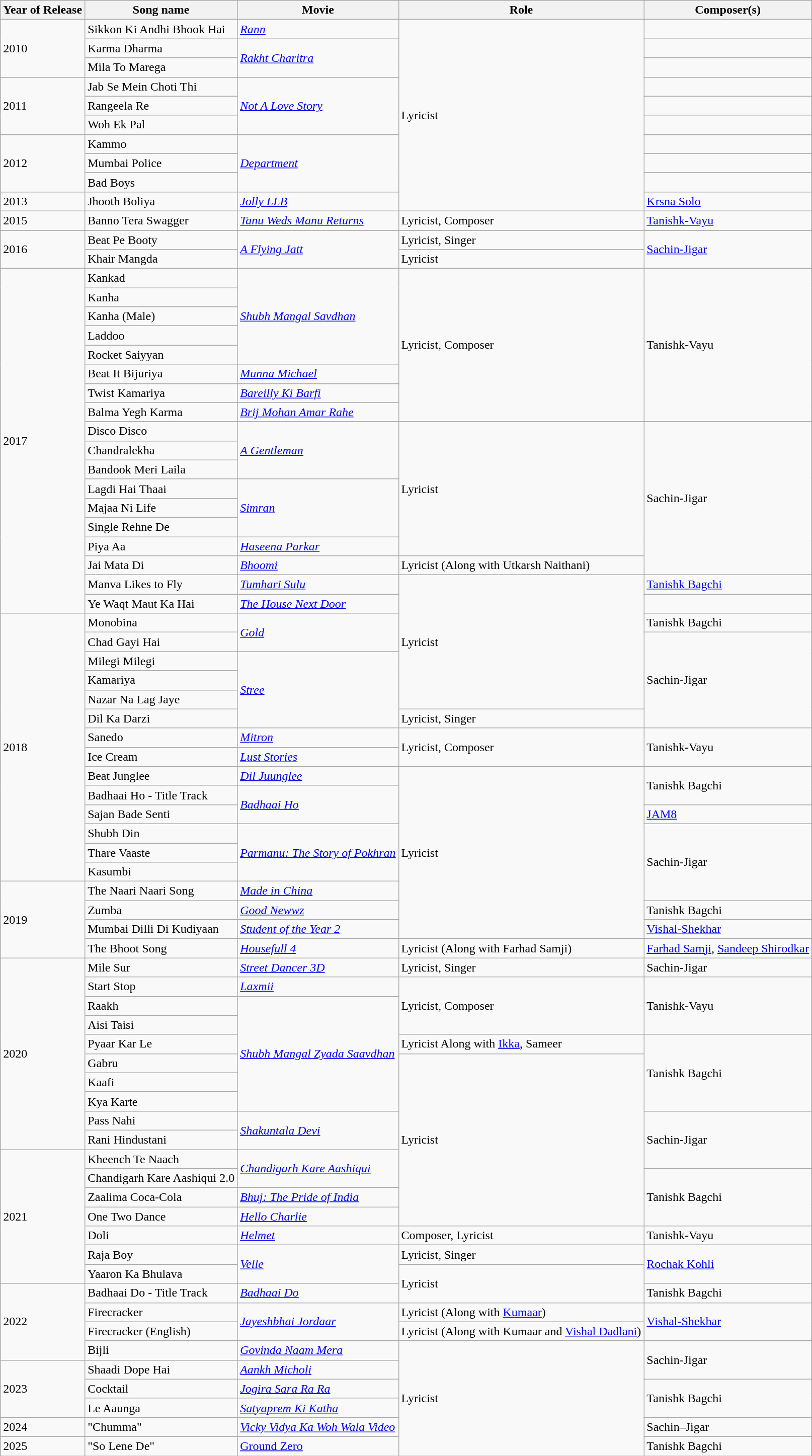<table class="wikitable">
<tr>
<th>Year of Release</th>
<th>Song name</th>
<th>Movie</th>
<th>Role</th>
<th>Composer(s)</th>
</tr>
<tr>
<td rowspan="3">2010</td>
<td>Sikkon Ki Andhi Bhook Hai</td>
<td><em><a href='#'>Rann</a></em></td>
<td rowspan=10>Lyricist</td>
<td></td>
</tr>
<tr>
<td>Karma Dharma</td>
<td rowspan="2"><em><a href='#'>Rakht Charitra</a></em></td>
<td></td>
</tr>
<tr>
<td>Mila To Marega</td>
<td></td>
</tr>
<tr>
<td rowspan="3">2011</td>
<td>Jab Se Mein Choti Thi</td>
<td rowspan="3"><em><a href='#'>Not A Love Story</a></em></td>
<td></td>
</tr>
<tr>
<td>Rangeela Re</td>
<td></td>
</tr>
<tr>
<td>Woh Ek Pal</td>
<td></td>
</tr>
<tr>
<td rowspan="3">2012</td>
<td>Kammo</td>
<td rowspan="3"><em><a href='#'>Department</a></em></td>
<td></td>
</tr>
<tr>
<td>Mumbai Police</td>
<td></td>
</tr>
<tr>
<td>Bad Boys</td>
<td></td>
</tr>
<tr>
<td>2013</td>
<td>Jhooth Boliya</td>
<td><em><a href='#'>Jolly LLB</a></em></td>
<td><a href='#'>Krsna Solo</a></td>
</tr>
<tr>
<td>2015</td>
<td>Banno Tera Swagger</td>
<td><em><a href='#'>Tanu Weds Manu Returns</a></em></td>
<td>Lyricist, Composer</td>
<td><a href='#'>Tanishk-Vayu</a></td>
</tr>
<tr>
<td rowspan="2">2016</td>
<td>Beat Pe Booty</td>
<td rowspan="2"><em><a href='#'>A Flying Jatt</a></em></td>
<td>Lyricist, Singer</td>
<td rowspan=2><a href='#'>Sachin-Jigar</a></td>
</tr>
<tr>
<td>Khair Mangda</td>
<td>Lyricist</td>
</tr>
<tr>
<td rowspan="18">2017</td>
<td>Kankad</td>
<td rowspan="5"><em><a href='#'>Shubh Mangal Savdhan</a></em></td>
<td rowspan=8>Lyricist, Composer</td>
<td rowspan=8>Tanishk-Vayu</td>
</tr>
<tr>
<td>Kanha</td>
</tr>
<tr>
<td>Kanha (Male)</td>
</tr>
<tr>
<td>Laddoo</td>
</tr>
<tr>
<td>Rocket Saiyyan</td>
</tr>
<tr>
<td>Beat It Bijuriya</td>
<td><em><a href='#'>Munna Michael</a></em></td>
</tr>
<tr>
<td>Twist Kamariya</td>
<td><em><a href='#'>Bareilly Ki Barfi</a></em></td>
</tr>
<tr>
<td>Balma Yegh Karma</td>
<td><em><a href='#'>Brij Mohan Amar Rahe</a></em></td>
</tr>
<tr>
<td>Disco Disco</td>
<td rowspan="3"><em><a href='#'>A Gentleman</a></em></td>
<td rowspan=7>Lyricist</td>
<td rowspan=8>Sachin-Jigar</td>
</tr>
<tr>
<td>Chandralekha</td>
</tr>
<tr>
<td>Bandook Meri Laila</td>
</tr>
<tr>
<td>Lagdi Hai Thaai</td>
<td rowspan="3"><em><a href='#'>Simran</a></em></td>
</tr>
<tr>
<td>Majaa Ni Life</td>
</tr>
<tr>
<td>Single Rehne De</td>
</tr>
<tr>
<td>Piya Aa</td>
<td><em><a href='#'>Haseena Parkar</a></em></td>
</tr>
<tr>
<td>Jai Mata Di</td>
<td><em><a href='#'>Bhoomi</a></em></td>
<td>Lyricist (Along with Utkarsh Naithani)</td>
</tr>
<tr>
<td>Manva Likes to Fly</td>
<td><em><a href='#'>Tumhari Sulu</a></em></td>
<td rowspan=7>Lyricist</td>
<td><a href='#'>Tanishk Bagchi</a></td>
</tr>
<tr>
<td>Ye Waqt Maut Ka Hai</td>
<td><em><a href='#'>The House Next Door</a></em></td>
<td></td>
</tr>
<tr>
<td rowspan="14">2018</td>
<td>Monobina</td>
<td rowspan="2"><em><a href='#'>Gold</a></em></td>
<td>Tanishk Bagchi</td>
</tr>
<tr>
<td>Chad Gayi Hai</td>
<td rowspan=5>Sachin-Jigar</td>
</tr>
<tr>
<td>Milegi Milegi</td>
<td rowspan="4"><em><a href='#'>Stree</a></em></td>
</tr>
<tr>
<td>Kamariya</td>
</tr>
<tr>
<td>Nazar Na Lag Jaye</td>
</tr>
<tr>
<td>Dil Ka Darzi</td>
<td>Lyricist, Singer</td>
</tr>
<tr>
<td>Sanedo</td>
<td><em><a href='#'>Mitron</a></em></td>
<td rowspan=2>Lyricist, Composer</td>
<td rowspan=2>Tanishk-Vayu</td>
</tr>
<tr>
<td>Ice Cream</td>
<td><em><a href='#'>Lust Stories</a></em></td>
</tr>
<tr>
<td>Beat Junglee</td>
<td><em><a href='#'>Dil Juunglee</a></em></td>
<td rowspan=9>Lyricist</td>
<td rowspan=2>Tanishk Bagchi</td>
</tr>
<tr>
<td>Badhaai Ho - Title Track</td>
<td rowspan="2"><em><a href='#'>Badhaai Ho</a></em></td>
</tr>
<tr>
<td>Sajan Bade Senti</td>
<td><a href='#'>JAM8</a></td>
</tr>
<tr>
<td>Shubh Din</td>
<td rowspan="3"><em><a href='#'>Parmanu: The Story of Pokhran</a></em></td>
<td rowspan=4>Sachin-Jigar</td>
</tr>
<tr>
<td>Thare Vaaste</td>
</tr>
<tr>
<td>Kasumbi</td>
</tr>
<tr>
<td rowspan="4">2019</td>
<td>The Naari Naari Song</td>
<td><em><a href='#'>Made in China</a></em></td>
</tr>
<tr>
<td>Zumba</td>
<td><em><a href='#'>Good Newwz</a></em></td>
<td>Tanishk Bagchi</td>
</tr>
<tr>
<td>Mumbai Dilli Di Kudiyaan</td>
<td><em><a href='#'>Student of the Year 2</a></em></td>
<td><a href='#'>Vishal-Shekhar</a></td>
</tr>
<tr>
<td>The Bhoot Song</td>
<td><em><a href='#'>Housefull 4</a></em></td>
<td>Lyricist (Along with Farhad Samji)</td>
<td><a href='#'>Farhad Samji</a>, <a href='#'>Sandeep Shirodkar</a></td>
</tr>
<tr>
<td rowspan="10">2020</td>
<td>Mile Sur</td>
<td><em><a href='#'>Street Dancer 3D</a></em></td>
<td>Lyricist, Singer</td>
<td>Sachin-Jigar</td>
</tr>
<tr>
<td>Start Stop</td>
<td><em><a href='#'>Laxmii</a></em></td>
<td rowspan=3>Lyricist, Composer</td>
<td rowspan=3>Tanishk-Vayu</td>
</tr>
<tr>
<td>Raakh</td>
<td rowspan=6><em><a href='#'>Shubh Mangal Zyada Saavdhan</a></em></td>
</tr>
<tr>
<td>Aisi Taisi</td>
</tr>
<tr>
<td>Pyaar Kar Le</td>
<td>Lyricist Along with <a href='#'>Ikka</a>, Sameer</td>
<td rowspan=4>Tanishk Bagchi</td>
</tr>
<tr>
<td>Gabru</td>
<td rowspan=9>Lyricist</td>
</tr>
<tr>
<td>Kaafi</td>
</tr>
<tr>
<td>Kya Karte</td>
</tr>
<tr>
<td>Pass Nahi</td>
<td rowspan=2><em><a href='#'>Shakuntala Devi</a></em></td>
<td rowspan=3>Sachin-Jigar</td>
</tr>
<tr>
<td>Rani Hindustani</td>
</tr>
<tr>
<td rowspan="7">2021</td>
<td>Kheench Te Naach</td>
<td rowspan=2><em><a href='#'>Chandigarh Kare Aashiqui</a></em></td>
</tr>
<tr>
<td>Chandigarh Kare Aashiqui 2.0</td>
<td rowspan=3>Tanishk Bagchi</td>
</tr>
<tr>
<td>Zaalima Coca-Cola</td>
<td><em><a href='#'>Bhuj: The Pride of India</a></em></td>
</tr>
<tr>
<td>One Two Dance</td>
<td><em><a href='#'>Hello Charlie</a></em></td>
</tr>
<tr>
<td>Doli</td>
<td><em><a href='#'>Helmet</a></em></td>
<td>Composer, Lyricist</td>
<td>Tanishk-Vayu</td>
</tr>
<tr>
<td>Raja Boy</td>
<td rowspan=2><em><a href='#'>Velle</a></em></td>
<td>Lyricist, Singer</td>
<td rowspan=2><a href='#'>Rochak Kohli</a></td>
</tr>
<tr>
<td>Yaaron Ka Bhulava</td>
<td rowspan=2>Lyricist</td>
</tr>
<tr>
<td rowspan="4">2022</td>
<td>Badhaai Do - Title Track</td>
<td><em><a href='#'>Badhaai Do</a></em></td>
<td>Tanishk Bagchi</td>
</tr>
<tr>
<td>Firecracker</td>
<td rowspan=2><em><a href='#'>Jayeshbhai Jordaar</a></em></td>
<td>Lyricist (Along with <a href='#'>Kumaar</a>)</td>
<td rowspan=2><a href='#'>Vishal-Shekhar</a></td>
</tr>
<tr>
<td>Firecracker (English)</td>
<td>Lyricist (Along with Kumaar and <a href='#'>Vishal Dadlani</a>)</td>
</tr>
<tr>
<td>Bijli</td>
<td><em><a href='#'>Govinda Naam Mera</a></em></td>
<td rowspan=6>Lyricist</td>
<td rowspan=2>Sachin-Jigar</td>
</tr>
<tr>
<td rowspan=3>2023</td>
<td>Shaadi Dope Hai</td>
<td><em><a href='#'>Aankh Micholi</a></em></td>
</tr>
<tr>
<td>Cocktail</td>
<td><em><a href='#'>Jogira Sara Ra Ra</a></em></td>
<td rowspan=2>Tanishk Bagchi</td>
</tr>
<tr>
<td>Le Aaunga</td>
<td><em><a href='#'>Satyaprem Ki Katha</a></em></td>
</tr>
<tr>
<td>2024</td>
<td>"Chumma"</td>
<td><em><a href='#'>Vicky Vidya Ka Woh Wala Video</a></em></td>
<td>Sachin–Jigar</td>
</tr>
<tr>
<td>2025</td>
<td>"So Lene De"</td>
<td><a href='#'>Ground Zero</a></td>
<td>Tanishk Bagchi</td>
</tr>
</table>
